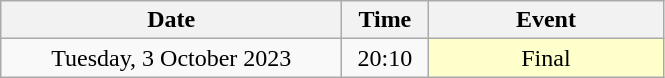<table class = "wikitable" style="text-align:center;">
<tr>
<th width=220>Date</th>
<th width=50>Time</th>
<th width=150>Event</th>
</tr>
<tr>
<td>Tuesday, 3 October 2023</td>
<td>20:10</td>
<td bgcolor=ffffcc>Final</td>
</tr>
</table>
